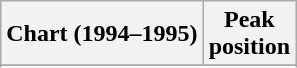<table class="wikitable sortable plainrowheaders" style="text-align:center">
<tr>
<th scope="col">Chart (1994–1995)</th>
<th scope="col">Peak<br>position</th>
</tr>
<tr>
</tr>
<tr>
</tr>
<tr>
</tr>
<tr>
</tr>
</table>
